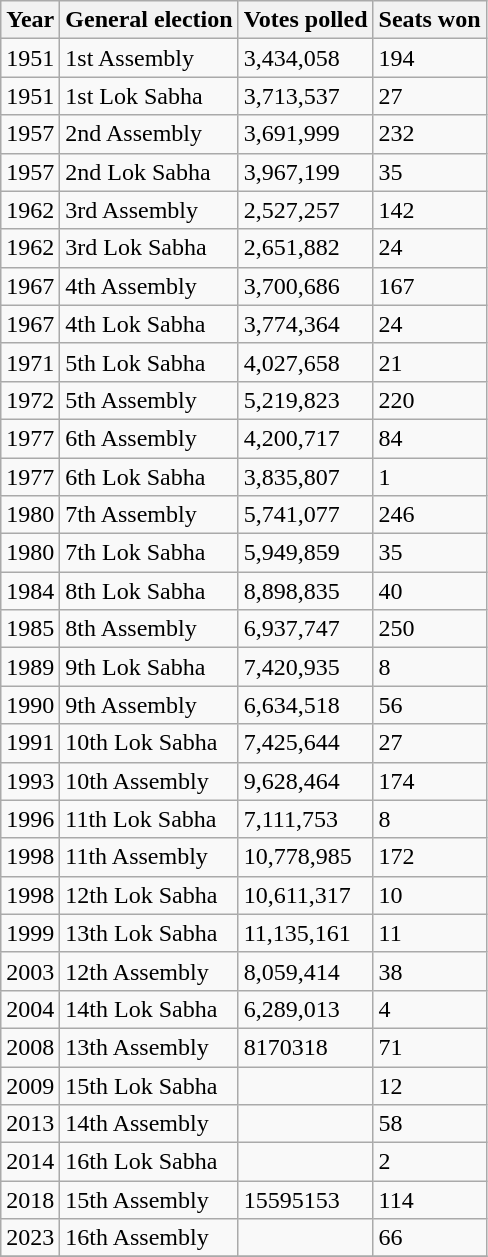<table class="wikitable">
<tr>
<th>Year</th>
<th>General election</th>
<th>Votes polled</th>
<th>Seats won</th>
</tr>
<tr>
<td>1951</td>
<td>1st Assembly</td>
<td>3,434,058</td>
<td>194</td>
</tr>
<tr>
<td>1951</td>
<td>1st Lok Sabha</td>
<td>3,713,537</td>
<td>27</td>
</tr>
<tr>
<td>1957</td>
<td>2nd Assembly</td>
<td>3,691,999</td>
<td>232</td>
</tr>
<tr>
<td>1957</td>
<td>2nd Lok Sabha</td>
<td>3,967,199</td>
<td>35</td>
</tr>
<tr>
<td>1962</td>
<td>3rd Assembly</td>
<td>2,527,257</td>
<td>142</td>
</tr>
<tr>
<td>1962</td>
<td>3rd Lok Sabha</td>
<td>2,651,882</td>
<td>24</td>
</tr>
<tr>
<td>1967</td>
<td>4th Assembly</td>
<td>3,700,686</td>
<td>167</td>
</tr>
<tr>
<td>1967</td>
<td>4th Lok Sabha</td>
<td>3,774,364</td>
<td>24</td>
</tr>
<tr>
<td>1971</td>
<td>5th Lok Sabha</td>
<td>4,027,658</td>
<td>21</td>
</tr>
<tr>
<td>1972</td>
<td>5th Assembly</td>
<td>5,219,823</td>
<td>220</td>
</tr>
<tr>
<td>1977</td>
<td>6th Assembly</td>
<td>4,200,717</td>
<td>84</td>
</tr>
<tr>
<td>1977</td>
<td>6th Lok Sabha</td>
<td>3,835,807</td>
<td>1</td>
</tr>
<tr>
<td>1980</td>
<td>7th Assembly</td>
<td>5,741,077</td>
<td>246</td>
</tr>
<tr>
<td>1980</td>
<td>7th Lok Sabha</td>
<td>5,949,859</td>
<td>35</td>
</tr>
<tr>
<td>1984</td>
<td>8th Lok Sabha</td>
<td>8,898,835</td>
<td>40</td>
</tr>
<tr>
<td>1985</td>
<td>8th Assembly</td>
<td>6,937,747</td>
<td>250</td>
</tr>
<tr>
<td>1989</td>
<td>9th Lok Sabha</td>
<td>7,420,935</td>
<td>8</td>
</tr>
<tr>
<td>1990</td>
<td>9th Assembly</td>
<td>6,634,518</td>
<td>56</td>
</tr>
<tr>
<td>1991</td>
<td>10th Lok Sabha</td>
<td>7,425,644</td>
<td>27</td>
</tr>
<tr>
<td>1993</td>
<td>10th Assembly</td>
<td>9,628,464</td>
<td>174</td>
</tr>
<tr>
<td>1996</td>
<td>11th Lok Sabha</td>
<td>7,111,753</td>
<td>8</td>
</tr>
<tr>
<td>1998</td>
<td>11th Assembly</td>
<td>10,778,985</td>
<td>172</td>
</tr>
<tr>
<td>1998</td>
<td>12th Lok Sabha</td>
<td>10,611,317</td>
<td>10</td>
</tr>
<tr>
<td>1999</td>
<td>13th Lok Sabha</td>
<td>11,135,161</td>
<td>11</td>
</tr>
<tr>
<td>2003</td>
<td>12th Assembly</td>
<td>8,059,414</td>
<td>38</td>
</tr>
<tr>
<td>2004</td>
<td>14th Lok Sabha</td>
<td>6,289,013</td>
<td>4</td>
</tr>
<tr>
<td>2008</td>
<td>13th Assembly</td>
<td>8170318</td>
<td>71</td>
</tr>
<tr>
<td>2009</td>
<td>15th Lok Sabha</td>
<td></td>
<td>12</td>
</tr>
<tr>
<td>2013</td>
<td>14th Assembly</td>
<td></td>
<td>58</td>
</tr>
<tr>
<td>2014</td>
<td>16th Lok Sabha</td>
<td></td>
<td>2</td>
</tr>
<tr>
<td>2018</td>
<td>15th Assembly</td>
<td>15595153</td>
<td>114</td>
</tr>
<tr>
<td>2023</td>
<td>16th Assembly</td>
<td></td>
<td>66</td>
</tr>
<tr>
</tr>
</table>
